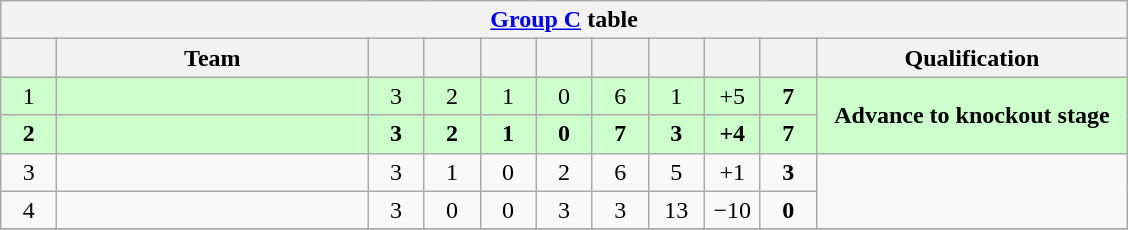<table class="wikitable" style="text-align: center;">
<tr>
<th colspan="11"><a href='#'>Group C</a> table</th>
</tr>
<tr>
<th width=30></th>
<th width=200>Team</th>
<th width=30></th>
<th width=30></th>
<th width=30></th>
<th width=30></th>
<th width=30></th>
<th width=30></th>
<th width=30></th>
<th width=30></th>
<th width=200>Qualification</th>
</tr>
<tr style="background:#ccffcc;">
<td>1</td>
<td align=left></td>
<td>3</td>
<td>2</td>
<td>1</td>
<td>0</td>
<td>6</td>
<td>1</td>
<td>+5</td>
<td><strong>7</strong></td>
<td rowspan="2"><strong>Advance to knockout stage</strong></td>
</tr>
<tr style="background:#ccffcc;">
<td><strong>2</strong></td>
<td align=left><strong></strong></td>
<td><strong>3</strong></td>
<td><strong>2</strong></td>
<td><strong>1</strong></td>
<td><strong>0</strong></td>
<td><strong>7</strong></td>
<td><strong>3</strong></td>
<td><strong>+4</strong></td>
<td><strong>7</strong></td>
</tr>
<tr>
<td>3</td>
<td align=left></td>
<td>3</td>
<td>1</td>
<td>0</td>
<td>2</td>
<td>6</td>
<td>5</td>
<td>+1</td>
<td><strong>3</strong></td>
<td rowspan="2"></td>
</tr>
<tr>
<td>4</td>
<td align=left></td>
<td>3</td>
<td>0</td>
<td>0</td>
<td>3</td>
<td>3</td>
<td>13</td>
<td>−10</td>
<td><strong>0</strong></td>
</tr>
<tr>
</tr>
</table>
